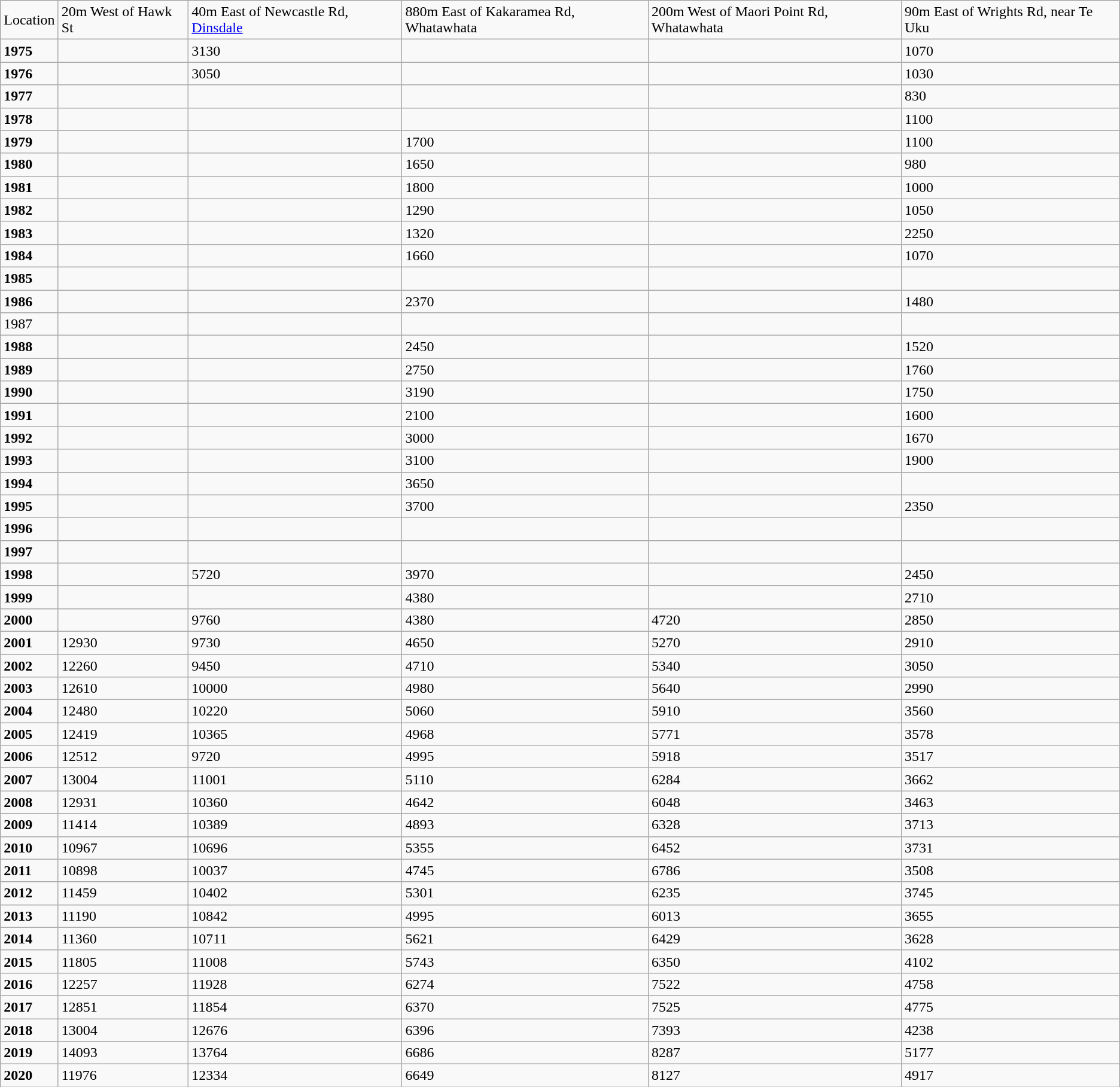<table class="wikitable sortable mw-collapsible mw-collapsed">
<tr>
<td>Location</td>
<td>20m West of Hawk St</td>
<td>40m East of Newcastle Rd, <a href='#'>Dinsdale</a></td>
<td>880m East of Kakaramea Rd, Whatawhata</td>
<td>200m West of Maori Point Rd, Whatawhata</td>
<td>90m East of Wrights Rd, near Te Uku</td>
</tr>
<tr>
<td><strong>1975</strong></td>
<td></td>
<td>3130</td>
<td></td>
<td></td>
<td>1070</td>
</tr>
<tr>
<td><strong>1976</strong></td>
<td></td>
<td>3050</td>
<td></td>
<td></td>
<td>1030</td>
</tr>
<tr>
<td><strong>1977</strong></td>
<td></td>
<td></td>
<td></td>
<td></td>
<td>830</td>
</tr>
<tr>
<td><strong>1978</strong></td>
<td></td>
<td></td>
<td></td>
<td></td>
<td>1100</td>
</tr>
<tr>
<td><strong>1979</strong></td>
<td></td>
<td></td>
<td>1700</td>
<td></td>
<td>1100</td>
</tr>
<tr>
<td><strong>1980</strong></td>
<td></td>
<td></td>
<td>1650</td>
<td></td>
<td>980</td>
</tr>
<tr>
<td><strong>1981</strong></td>
<td></td>
<td></td>
<td>1800</td>
<td></td>
<td>1000</td>
</tr>
<tr>
<td><strong>1982</strong></td>
<td></td>
<td></td>
<td>1290</td>
<td></td>
<td>1050</td>
</tr>
<tr>
<td><strong>1983</strong></td>
<td></td>
<td></td>
<td>1320</td>
<td></td>
<td>2250</td>
</tr>
<tr>
<td><strong>1984</strong></td>
<td></td>
<td></td>
<td>1660</td>
<td></td>
<td>1070</td>
</tr>
<tr>
<td><strong>1985</strong></td>
<td></td>
<td></td>
<td></td>
<td></td>
<td></td>
</tr>
<tr>
<td><strong>1986</strong></td>
<td></td>
<td></td>
<td>2370</td>
<td></td>
<td>1480</td>
</tr>
<tr>
<td>1987</td>
<td></td>
<td></td>
<td></td>
<td></td>
<td></td>
</tr>
<tr>
<td><strong>1988</strong></td>
<td></td>
<td></td>
<td>2450</td>
<td></td>
<td>1520</td>
</tr>
<tr>
<td><strong>1989</strong></td>
<td></td>
<td></td>
<td>2750</td>
<td></td>
<td>1760</td>
</tr>
<tr>
<td><strong>1990</strong></td>
<td></td>
<td></td>
<td>3190</td>
<td></td>
<td>1750</td>
</tr>
<tr>
<td><strong>1991</strong></td>
<td></td>
<td></td>
<td>2100</td>
<td></td>
<td>1600</td>
</tr>
<tr>
<td><strong>1992</strong></td>
<td></td>
<td></td>
<td>3000</td>
<td></td>
<td>1670</td>
</tr>
<tr>
<td><strong>1993</strong></td>
<td></td>
<td></td>
<td>3100</td>
<td></td>
<td>1900</td>
</tr>
<tr>
<td><strong>1994</strong></td>
<td></td>
<td></td>
<td>3650</td>
<td></td>
<td></td>
</tr>
<tr>
<td><strong>1995</strong></td>
<td></td>
<td></td>
<td>3700</td>
<td></td>
<td>2350</td>
</tr>
<tr>
<td><strong>1996</strong></td>
<td></td>
<td></td>
<td></td>
<td></td>
<td></td>
</tr>
<tr>
<td><strong>1997</strong></td>
<td></td>
<td></td>
<td></td>
<td></td>
<td></td>
</tr>
<tr>
<td><strong>1998</strong></td>
<td></td>
<td>5720</td>
<td>3970</td>
<td></td>
<td>2450</td>
</tr>
<tr>
<td><strong>1999</strong></td>
<td></td>
<td></td>
<td>4380</td>
<td></td>
<td>2710</td>
</tr>
<tr>
<td><strong>2000</strong></td>
<td></td>
<td>9760</td>
<td>4380</td>
<td>4720</td>
<td>2850</td>
</tr>
<tr>
<td><strong>2001</strong></td>
<td>12930</td>
<td>9730</td>
<td>4650</td>
<td>5270</td>
<td>2910</td>
</tr>
<tr>
<td><strong>2002</strong></td>
<td>12260</td>
<td>9450</td>
<td>4710</td>
<td>5340</td>
<td>3050</td>
</tr>
<tr>
<td><strong>2003</strong></td>
<td>12610</td>
<td>10000</td>
<td>4980</td>
<td>5640</td>
<td>2990</td>
</tr>
<tr>
<td><strong>2004</strong></td>
<td>12480</td>
<td>10220</td>
<td>5060</td>
<td>5910</td>
<td>3560</td>
</tr>
<tr>
<td><strong>2005</strong></td>
<td>12419</td>
<td>10365</td>
<td>4968</td>
<td>5771</td>
<td>3578</td>
</tr>
<tr>
<td><strong>2006</strong></td>
<td>12512</td>
<td>9720</td>
<td>4995</td>
<td>5918</td>
<td>3517</td>
</tr>
<tr>
<td><strong>2007</strong></td>
<td>13004</td>
<td>11001</td>
<td>5110</td>
<td>6284</td>
<td>3662</td>
</tr>
<tr>
<td><strong>2008</strong></td>
<td>12931</td>
<td>10360</td>
<td>4642</td>
<td>6048</td>
<td>3463</td>
</tr>
<tr>
<td><strong>2009</strong></td>
<td>11414</td>
<td>10389</td>
<td>4893</td>
<td>6328</td>
<td>3713</td>
</tr>
<tr>
<td><strong>2010</strong></td>
<td>10967</td>
<td>10696</td>
<td>5355</td>
<td>6452</td>
<td>3731</td>
</tr>
<tr>
<td><strong>2011</strong></td>
<td>10898</td>
<td>10037</td>
<td>4745</td>
<td>6786</td>
<td>3508</td>
</tr>
<tr>
<td><strong>2012</strong></td>
<td>11459</td>
<td>10402</td>
<td>5301</td>
<td>6235</td>
<td>3745</td>
</tr>
<tr>
<td><strong>2013</strong></td>
<td>11190</td>
<td>10842</td>
<td>4995</td>
<td>6013</td>
<td>3655</td>
</tr>
<tr>
<td><strong>2014</strong></td>
<td>11360</td>
<td>10711</td>
<td>5621</td>
<td>6429</td>
<td>3628</td>
</tr>
<tr>
<td><strong>2015</strong></td>
<td>11805</td>
<td>11008</td>
<td>5743</td>
<td>6350</td>
<td>4102</td>
</tr>
<tr>
<td><strong>2016</strong></td>
<td>12257</td>
<td>11928</td>
<td>6274</td>
<td>7522</td>
<td>4758</td>
</tr>
<tr>
<td><strong>2017</strong></td>
<td>12851</td>
<td>11854</td>
<td>6370</td>
<td>7525</td>
<td>4775</td>
</tr>
<tr>
<td><strong>2018</strong></td>
<td>13004</td>
<td>12676</td>
<td>6396</td>
<td>7393</td>
<td>4238</td>
</tr>
<tr>
<td><strong>2019</strong></td>
<td>14093</td>
<td>13764</td>
<td>6686</td>
<td>8287</td>
<td>5177</td>
</tr>
<tr>
<td><strong>2020</strong></td>
<td>11976</td>
<td>12334</td>
<td>6649</td>
<td>8127</td>
<td>4917</td>
</tr>
</table>
